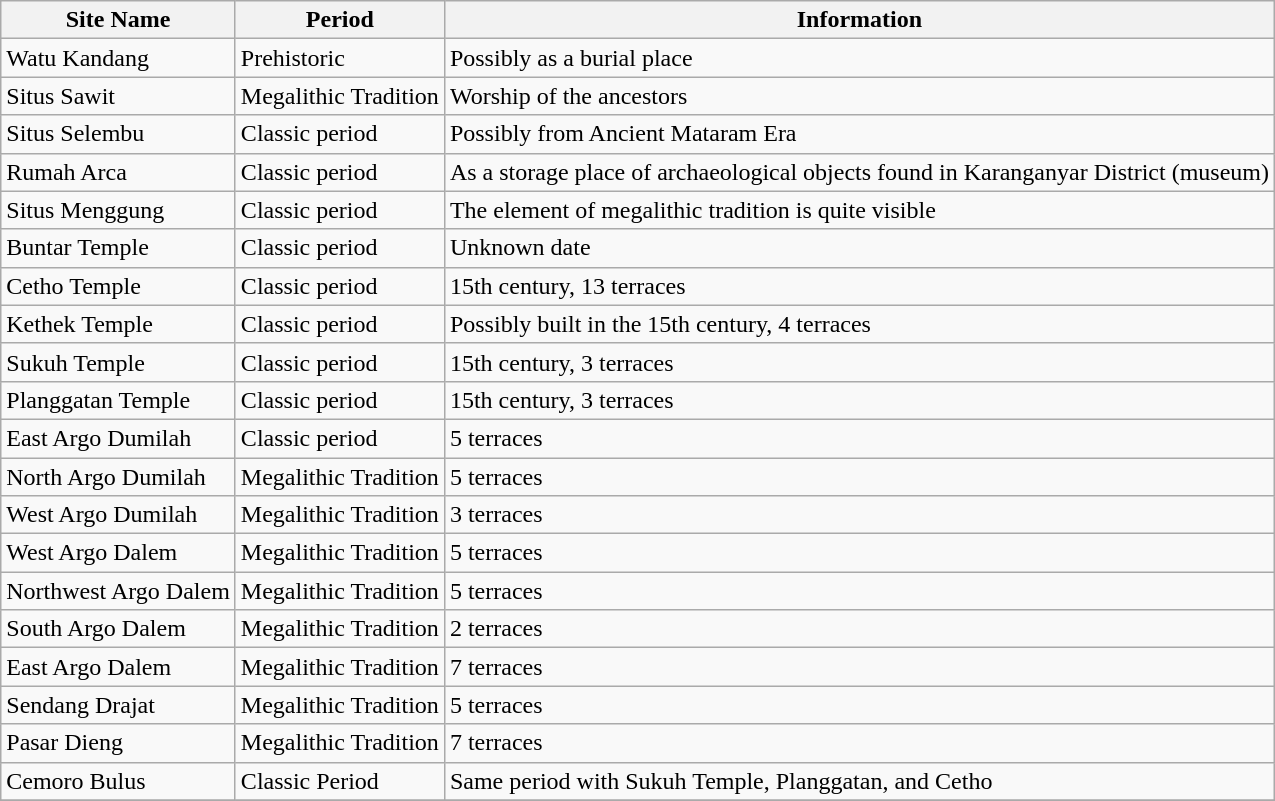<table class="wikitable">
<tr>
<th>Site Name</th>
<th>Period</th>
<th>Information</th>
</tr>
<tr>
<td>Watu Kandang</td>
<td>Prehistoric</td>
<td>Possibly as a burial place</td>
</tr>
<tr>
<td>Situs Sawit</td>
<td>Megalithic Tradition</td>
<td>Worship of the ancestors</td>
</tr>
<tr>
<td>Situs Selembu</td>
<td>Classic period</td>
<td>Possibly from Ancient Mataram Era</td>
</tr>
<tr>
<td>Rumah Arca</td>
<td>Classic period</td>
<td>As a storage place of archaeological objects found in Karanganyar District (museum)</td>
</tr>
<tr>
<td>Situs Menggung</td>
<td>Classic period</td>
<td>The element of megalithic tradition is quite visible</td>
</tr>
<tr>
<td>Buntar Temple</td>
<td>Classic period</td>
<td>Unknown date</td>
</tr>
<tr>
<td>Cetho Temple</td>
<td>Classic period</td>
<td>15th century, 13 terraces</td>
</tr>
<tr>
<td>Kethek Temple</td>
<td>Classic period</td>
<td>Possibly built in the 15th century, 4 terraces</td>
</tr>
<tr>
<td>Sukuh Temple</td>
<td>Classic period</td>
<td>15th century, 3 terraces</td>
</tr>
<tr>
<td>Planggatan Temple</td>
<td>Classic period</td>
<td>15th century, 3 terraces</td>
</tr>
<tr>
<td>East Argo Dumilah</td>
<td>Classic period</td>
<td>5 terraces</td>
</tr>
<tr>
<td>North Argo Dumilah</td>
<td>Megalithic Tradition</td>
<td>5 terraces</td>
</tr>
<tr>
<td>West Argo Dumilah</td>
<td>Megalithic Tradition</td>
<td>3 terraces</td>
</tr>
<tr>
<td>West Argo Dalem</td>
<td>Megalithic Tradition</td>
<td>5 terraces</td>
</tr>
<tr>
<td>Northwest Argo Dalem</td>
<td>Megalithic Tradition</td>
<td>5 terraces</td>
</tr>
<tr>
<td>South Argo Dalem</td>
<td>Megalithic Tradition</td>
<td>2 terraces</td>
</tr>
<tr>
<td>East Argo Dalem</td>
<td>Megalithic Tradition</td>
<td>7 terraces</td>
</tr>
<tr>
<td>Sendang Drajat</td>
<td>Megalithic Tradition</td>
<td>5 terraces</td>
</tr>
<tr>
<td>Pasar Dieng</td>
<td>Megalithic Tradition</td>
<td>7 terraces</td>
</tr>
<tr>
<td>Cemoro Bulus</td>
<td>Classic Period</td>
<td>Same period with Sukuh Temple, Planggatan, and Cetho</td>
</tr>
<tr>
</tr>
</table>
